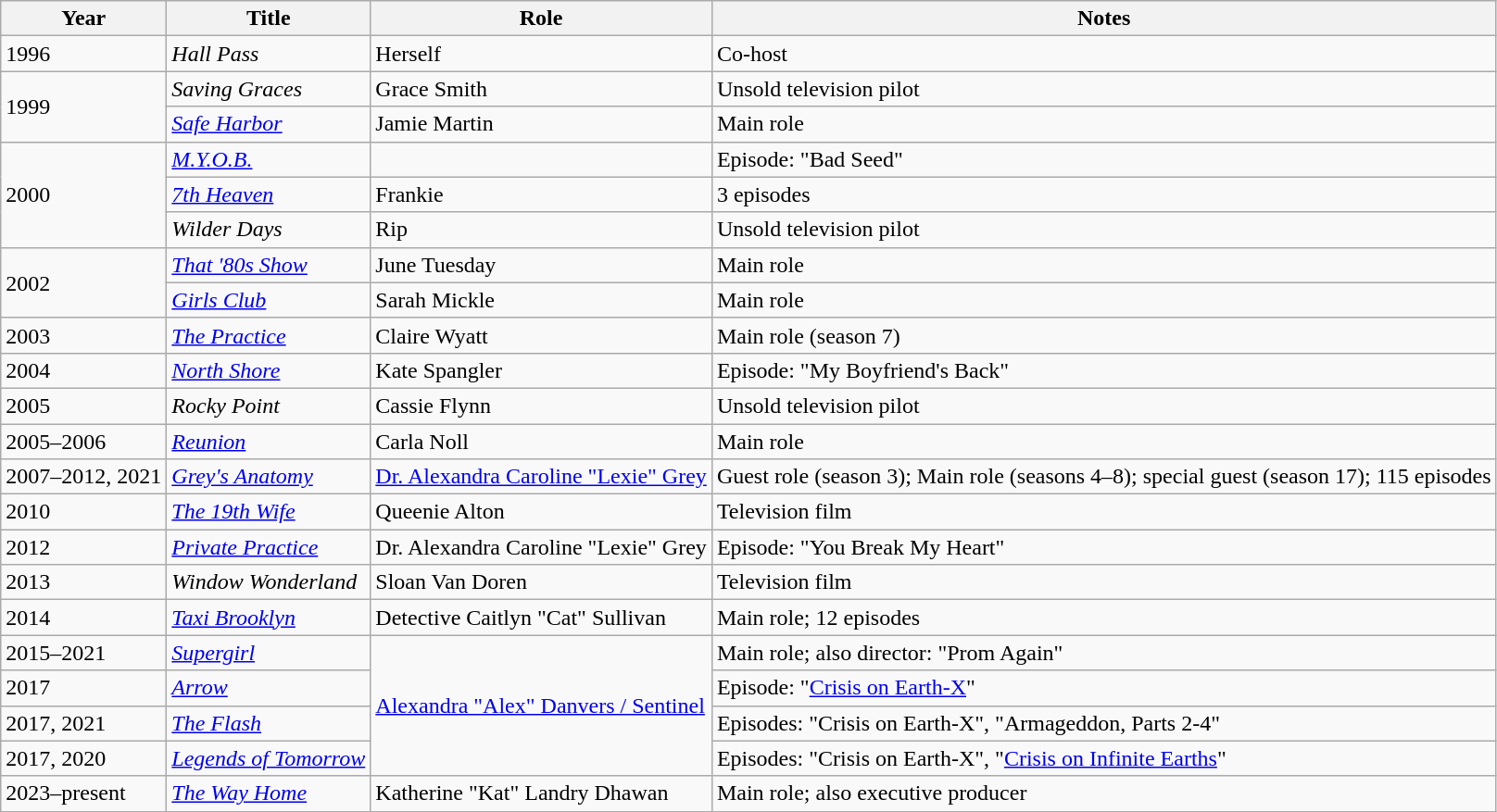<table class="wikitable sortable">
<tr>
<th>Year</th>
<th>Title</th>
<th>Role</th>
<th class="unsortable">Notes</th>
</tr>
<tr>
<td>1996</td>
<td><em>Hall Pass</em></td>
<td>Herself</td>
<td>Co-host</td>
</tr>
<tr>
<td rowspan="2">1999</td>
<td><em>Saving Graces</em></td>
<td>Grace Smith</td>
<td>Unsold television pilot</td>
</tr>
<tr>
<td><em><a href='#'>Safe Harbor</a></em></td>
<td>Jamie Martin</td>
<td>Main role</td>
</tr>
<tr>
<td rowspan="3">2000</td>
<td><em><a href='#'>M.Y.O.B.</a></em></td>
<td></td>
<td>Episode: "Bad Seed"</td>
</tr>
<tr>
<td><em><a href='#'>7th Heaven</a></em></td>
<td>Frankie</td>
<td>3 episodes</td>
</tr>
<tr>
<td><em>Wilder Days</em></td>
<td>Rip</td>
<td>Unsold television pilot</td>
</tr>
<tr>
<td rowspan="2">2002</td>
<td><em><a href='#'>That '80s Show</a></em></td>
<td>June Tuesday</td>
<td>Main role</td>
</tr>
<tr>
<td><em><a href='#'>Girls Club</a></em></td>
<td>Sarah Mickle</td>
<td>Main role</td>
</tr>
<tr>
<td>2003</td>
<td data-sort-value="Practice, The"><em><a href='#'>The Practice</a></em></td>
<td>Claire Wyatt</td>
<td>Main role (season 7)</td>
</tr>
<tr>
<td>2004</td>
<td><em><a href='#'>North Shore</a></em></td>
<td>Kate Spangler</td>
<td>Episode: "My Boyfriend's Back"</td>
</tr>
<tr>
<td>2005</td>
<td><em>Rocky Point</em></td>
<td>Cassie Flynn</td>
<td>Unsold television pilot</td>
</tr>
<tr>
<td>2005–2006</td>
<td><em><a href='#'>Reunion</a></em></td>
<td>Carla Noll</td>
<td>Main role</td>
</tr>
<tr>
<td>2007–2012, 2021</td>
<td><em><a href='#'>Grey's Anatomy</a></em></td>
<td><a href='#'>Dr. Alexandra Caroline "Lexie" Grey</a></td>
<td>Guest role (season 3); Main role (seasons 4–8); special guest (season 17); 115 episodes</td>
</tr>
<tr>
<td>2010</td>
<td><em><a href='#'>The 19th Wife</a></em></td>
<td>Queenie Alton</td>
<td>Television film</td>
</tr>
<tr>
<td>2012</td>
<td><em><a href='#'>Private Practice</a></em></td>
<td>Dr. Alexandra Caroline "Lexie" Grey</td>
<td>Episode: "You Break My Heart"</td>
</tr>
<tr>
<td>2013</td>
<td><em>Window Wonderland</em></td>
<td>Sloan Van Doren</td>
<td>Television film</td>
</tr>
<tr>
<td>2014</td>
<td><em><a href='#'>Taxi Brooklyn</a></em></td>
<td>Detective Caitlyn "Cat" Sullivan</td>
<td>Main role; 12 episodes</td>
</tr>
<tr>
<td>2015–2021</td>
<td><em><a href='#'>Supergirl</a></em></td>
<td rowspan="4"><a href='#'>Alexandra "Alex" Danvers / Sentinel</a></td>
<td>Main role; also director: "Prom Again"</td>
</tr>
<tr>
<td>2017</td>
<td><em><a href='#'>Arrow</a></em></td>
<td>Episode: "<a href='#'>Crisis on Earth-X</a>"</td>
</tr>
<tr>
<td>2017, 2021</td>
<td data-sort-value="Flash, The"><em><a href='#'>The Flash</a></em></td>
<td>Episodes: "Crisis on Earth-X", "Armageddon, Parts 2-4"</td>
</tr>
<tr>
<td>2017, 2020</td>
<td><em><a href='#'>Legends of Tomorrow</a></em></td>
<td>Episodes: "Crisis on Earth-X", "<a href='#'>Crisis on Infinite Earths</a>"</td>
</tr>
<tr>
<td>2023–present</td>
<td data-sort-value="Way Home, The"><em><a href='#'>The Way Home</a></em></td>
<td>Katherine "Kat" Landry Dhawan</td>
<td>Main role; also executive producer</td>
</tr>
</table>
